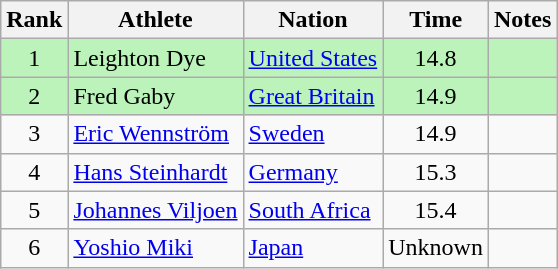<table class="wikitable sortable" style="text-align:center">
<tr>
<th>Rank</th>
<th>Athlete</th>
<th>Nation</th>
<th>Time</th>
<th>Notes</th>
</tr>
<tr bgcolor=bbf3bb>
<td>1</td>
<td align=left>Leighton Dye</td>
<td align=left><a href='#'>United States</a></td>
<td>14.8</td>
<td></td>
</tr>
<tr bgcolor=bbf3bb>
<td>2</td>
<td align=left>Fred Gaby</td>
<td align=left><a href='#'>Great Britain</a></td>
<td>14.9</td>
<td></td>
</tr>
<tr>
<td>3</td>
<td align=left><a href='#'>Eric Wennström</a></td>
<td align=left><a href='#'>Sweden</a></td>
<td>14.9</td>
<td></td>
</tr>
<tr>
<td>4</td>
<td align=left><a href='#'>Hans Steinhardt</a></td>
<td align=left><a href='#'>Germany</a></td>
<td>15.3</td>
<td></td>
</tr>
<tr>
<td>5</td>
<td align=left><a href='#'>Johannes Viljoen</a></td>
<td align=left><a href='#'>South Africa</a></td>
<td>15.4</td>
<td></td>
</tr>
<tr>
<td>6</td>
<td align=left><a href='#'>Yoshio Miki</a></td>
<td align=left><a href='#'>Japan</a></td>
<td>Unknown</td>
<td></td>
</tr>
</table>
